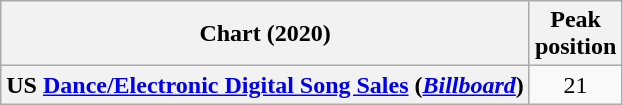<table class="wikitable plainrowheaders" style="text-align:center">
<tr>
<th scope="col">Chart (2020)</th>
<th scope="col">Peak<br>position</th>
</tr>
<tr>
<th scope="row">US <a href='#'>Dance/Electronic Digital Song Sales</a> (<em><a href='#'>Billboard</a></em>)</th>
<td>21</td>
</tr>
</table>
